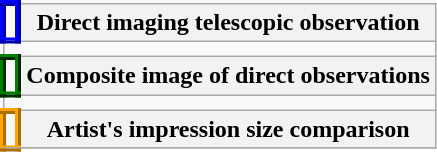<table class="wikitable">
<tr>
<td style="border:4px ridge blue;"></td>
<th>Direct imaging telescopic observation</th>
</tr>
<tr>
<td colspan="2"></td>
</tr>
<tr>
<td style="border:4px ridge green;"></td>
<th>Composite image of direct observations</th>
</tr>
<tr>
<td colspan="2"></td>
</tr>
<tr>
<td style="border:4px ridge orange;"></td>
<th>Artist's impression size comparison</th>
</tr>
<tr>
</tr>
</table>
